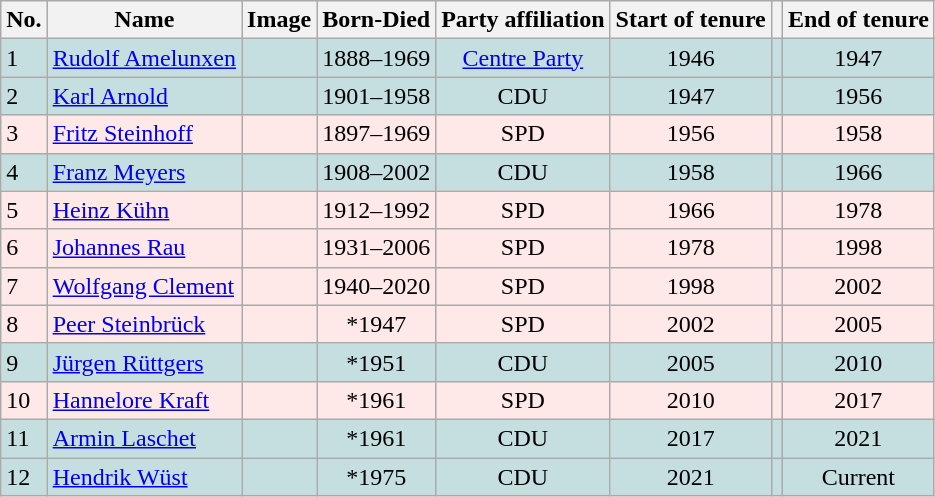<table class="wikitable">
<tr style="background:#eef;">
<th>No.</th>
<th>Name</th>
<th>Image</th>
<th>Born-Died</th>
<th>Party affiliation</th>
<th>Start of tenure</th>
<th></th>
<th>End of tenure</th>
</tr>
<tr style="background:#C5DFE1;">
<td>1</td>
<td><a href='#'>Rudolf Amelunxen</a></td>
<td></td>
<td style="text-align:center;">1888–1969</td>
<td style="text-align:center;"><a href='#'>Centre Party</a></td>
<td style="text-align:center;">1946</td>
<td></td>
<td style="text-align:center;">1947</td>
</tr>
<tr style="background:#C5DFE1;">
<td>2</td>
<td><a href='#'>Karl Arnold</a></td>
<td></td>
<td style="text-align:center;">1901–1958</td>
<td style="text-align:center;">CDU</td>
<td style="text-align:center;">1947</td>
<td></td>
<td style="text-align:center;">1956</td>
</tr>
<tr style="background:#FFE8E8;">
<td>3</td>
<td><a href='#'>Fritz Steinhoff</a></td>
<td></td>
<td style="text-align:center;">1897–1969</td>
<td style="text-align:center;">SPD</td>
<td style="text-align:center;">1956</td>
<td></td>
<td style="text-align:center;">1958</td>
</tr>
<tr style="background:#C5DFE1;">
<td>4</td>
<td><a href='#'>Franz Meyers</a></td>
<td></td>
<td style="text-align:center;">1908–2002</td>
<td style="text-align:center;">CDU</td>
<td style="text-align:center;">1958</td>
<td></td>
<td style="text-align:center;">1966</td>
</tr>
<tr style="background:#FFE8E8;">
<td>5</td>
<td><a href='#'>Heinz Kühn</a></td>
<td></td>
<td style="text-align:center;">1912–1992</td>
<td style="text-align:center;">SPD</td>
<td style="text-align:center;">1966</td>
<td></td>
<td style="text-align:center;">1978</td>
</tr>
<tr style="background:#FFE8E8;">
<td>6</td>
<td><a href='#'>Johannes Rau</a></td>
<td></td>
<td style="text-align:center;">1931–2006</td>
<td style="text-align:center;">SPD</td>
<td style="text-align:center;">1978</td>
<td></td>
<td style="text-align:center;">1998</td>
</tr>
<tr style="background:#FFE8E8;">
<td>7</td>
<td><a href='#'>Wolfgang Clement</a></td>
<td></td>
<td style="text-align:center;">1940–2020</td>
<td style="text-align:center;">SPD</td>
<td style="text-align:center;">1998</td>
<td></td>
<td style="text-align:center;">2002</td>
</tr>
<tr style="background:#FFE8E8;">
<td>8</td>
<td><a href='#'>Peer Steinbrück</a></td>
<td></td>
<td style="text-align:center;">*1947</td>
<td style="text-align:center;">SPD</td>
<td style="text-align:center;">2002</td>
<td></td>
<td style="text-align:center;">2005</td>
</tr>
<tr style="background:#C5DFE1;">
<td>9</td>
<td><a href='#'>Jürgen Rüttgers</a></td>
<td></td>
<td style="text-align:center;">*1951</td>
<td style="text-align:center;">CDU</td>
<td style="text-align:center;">2005</td>
<td></td>
<td style="text-align:center;">2010</td>
</tr>
<tr style="background:#FFE8E8;">
<td>10</td>
<td><a href='#'>Hannelore Kraft</a></td>
<td></td>
<td style="text-align:center;">*1961</td>
<td style="text-align:center;">SPD</td>
<td style="text-align:center;">2010</td>
<td></td>
<td style="text-align:center;">2017</td>
</tr>
<tr style="background:#C5DFE1;">
<td>11</td>
<td><a href='#'>Armin Laschet</a></td>
<td></td>
<td style="text-align:center;">*1961</td>
<td style="text-align:center;">CDU</td>
<td style="text-align:center;">2017</td>
<td></td>
<td style="text-align:center;">2021</td>
</tr>
<tr style="background:#C5DFE1;">
<td>12</td>
<td><a href='#'>Hendrik Wüst</a></td>
<td></td>
<td style="text-align:center;">*1975</td>
<td style="text-align:center;">CDU</td>
<td style="text-align:center;">2021</td>
<td></td>
<td style="text-align:center;">Current</td>
</tr>
</table>
